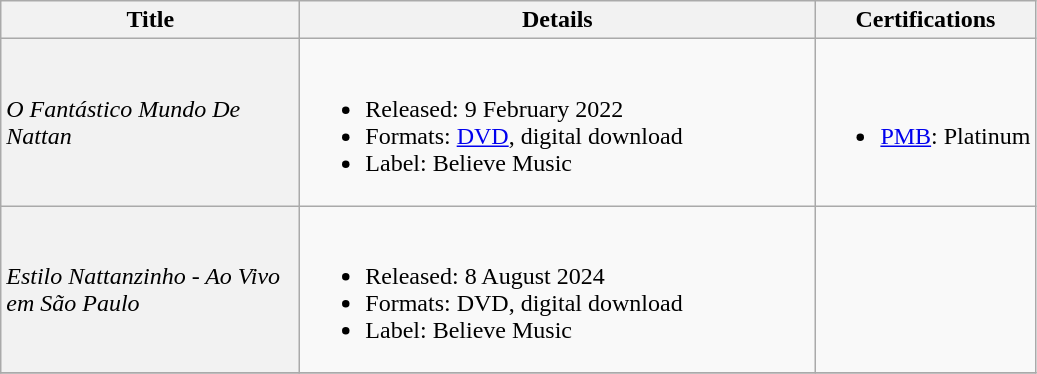<table class="wikitable">
<tr>
<th style="width:12em;">Title</th>
<th style="width:21em;">Details</th>
<th>Certifications</th>
</tr>
<tr>
<th style="font-weight:normal; text-align:left;"><em>O Fantástico Mundo De Nattan</em></th>
<td><br><ul><li>Released: 9 February 2022</li><li>Formats: <a href='#'>DVD</a>, digital download</li><li>Label: Believe Music</li></ul></td>
<td><br><ul><li><a href='#'>PMB</a>: Platinum</li></ul></td>
</tr>
<tr>
<th style="font-weight:normal; text-align:left;"><em>Estilo Nattanzinho - Ao Vivo em São Paulo</em></th>
<td><br><ul><li>Released: 8 August 2024</li><li>Formats: DVD, digital download</li><li>Label: Believe Music</li></ul></td>
<td></td>
</tr>
<tr>
</tr>
</table>
